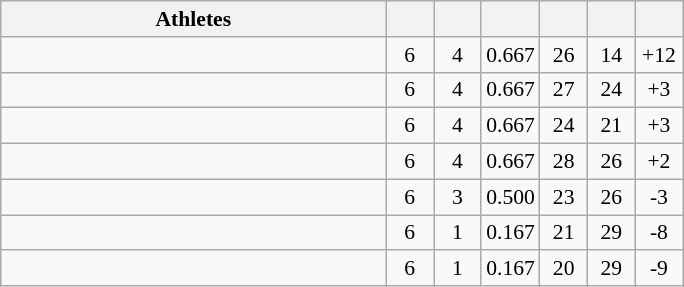<table class="wikitable" style="text-align: center; font-size:90% ">
<tr>
<th width=250>Athletes</th>
<th width=25></th>
<th width=25></th>
<th width=25></th>
<th width=25></th>
<th width=25></th>
<th width=25></th>
</tr>
<tr>
<td align=left></td>
<td>6</td>
<td>4</td>
<td>0.667</td>
<td>26</td>
<td>14</td>
<td>+12</td>
</tr>
<tr>
<td align=left></td>
<td>6</td>
<td>4</td>
<td>0.667</td>
<td>27</td>
<td>24</td>
<td>+3</td>
</tr>
<tr>
<td align=left></td>
<td>6</td>
<td>4</td>
<td>0.667</td>
<td>24</td>
<td>21</td>
<td>+3</td>
</tr>
<tr>
<td align=left></td>
<td>6</td>
<td>4</td>
<td>0.667</td>
<td>28</td>
<td>26</td>
<td>+2</td>
</tr>
<tr>
<td align=left></td>
<td>6</td>
<td>3</td>
<td>0.500</td>
<td>23</td>
<td>26</td>
<td>-3</td>
</tr>
<tr>
<td align=left></td>
<td>6</td>
<td>1</td>
<td>0.167</td>
<td>21</td>
<td>29</td>
<td>-8</td>
</tr>
<tr>
<td align=left></td>
<td>6</td>
<td>1</td>
<td>0.167</td>
<td>20</td>
<td>29</td>
<td>-9</td>
</tr>
</table>
